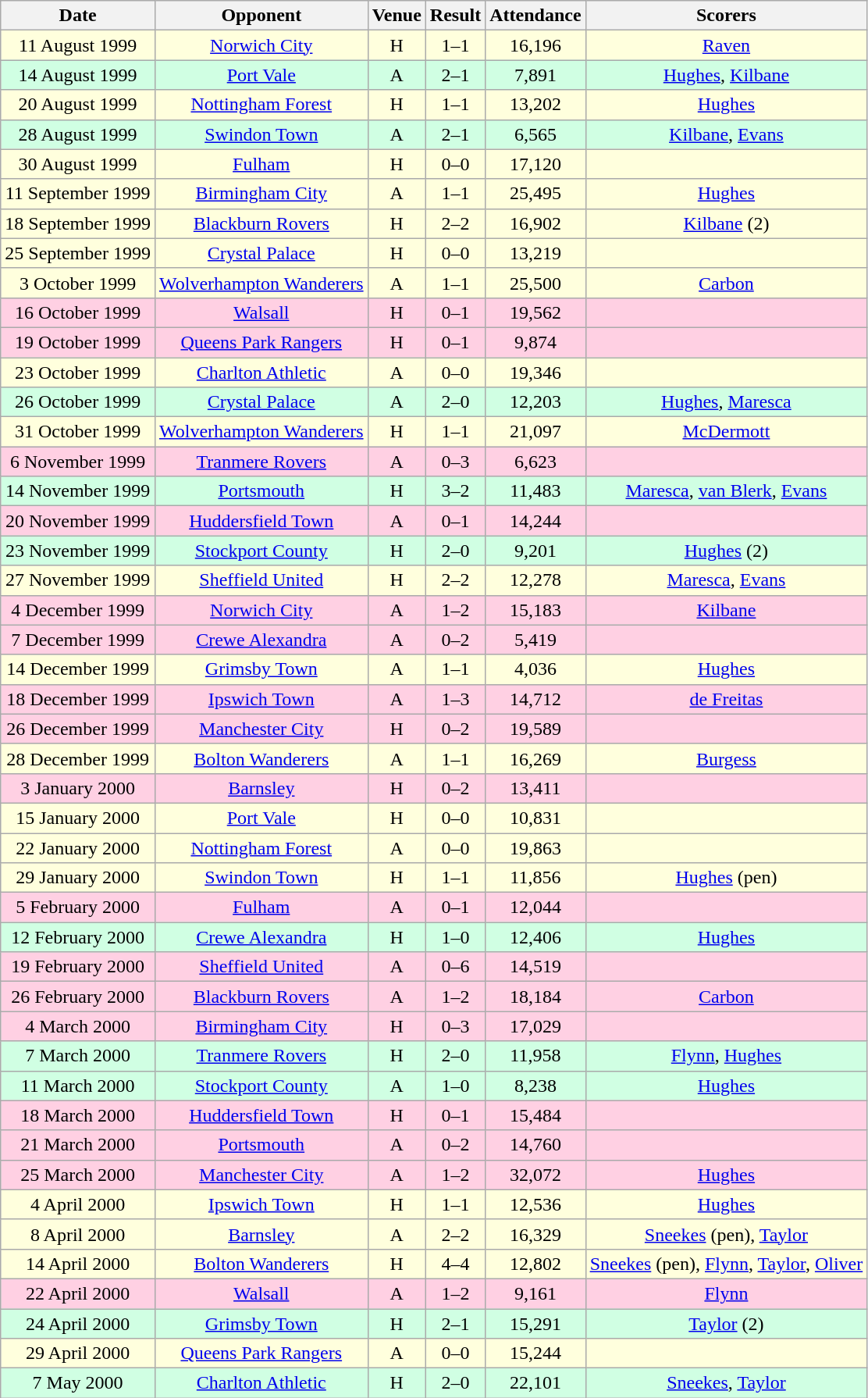<table class="wikitable sortable" style="font-size:100%; text-align:center">
<tr>
<th>Date</th>
<th>Opponent</th>
<th>Venue</th>
<th>Result</th>
<th>Attendance</th>
<th>Scorers</th>
</tr>
<tr style="background-color: #ffffdd;">
<td>11 August 1999</td>
<td><a href='#'>Norwich City</a></td>
<td>H</td>
<td>1–1</td>
<td>16,196</td>
<td><a href='#'>Raven</a></td>
</tr>
<tr style="background-color: #d0ffe3;">
<td>14 August 1999</td>
<td><a href='#'>Port Vale</a></td>
<td>A</td>
<td>2–1</td>
<td>7,891</td>
<td><a href='#'>Hughes</a>, <a href='#'>Kilbane</a></td>
</tr>
<tr style="background-color: #ffffdd;">
<td>20 August 1999</td>
<td><a href='#'>Nottingham Forest</a></td>
<td>H</td>
<td>1–1</td>
<td>13,202</td>
<td><a href='#'>Hughes</a></td>
</tr>
<tr style="background-color: #d0ffe3;">
<td>28 August 1999</td>
<td><a href='#'>Swindon Town</a></td>
<td>A</td>
<td>2–1</td>
<td>6,565</td>
<td><a href='#'>Kilbane</a>, <a href='#'>Evans</a></td>
</tr>
<tr style="background-color: #ffffdd;">
<td>30 August 1999</td>
<td><a href='#'>Fulham</a></td>
<td>H</td>
<td>0–0</td>
<td>17,120</td>
<td></td>
</tr>
<tr style="background-color: #ffffdd;">
<td>11 September 1999</td>
<td><a href='#'>Birmingham City</a></td>
<td>A</td>
<td>1–1</td>
<td>25,495</td>
<td><a href='#'>Hughes</a></td>
</tr>
<tr style="background-color: #ffffdd;">
<td>18 September 1999</td>
<td><a href='#'>Blackburn Rovers</a></td>
<td>H</td>
<td>2–2</td>
<td>16,902</td>
<td><a href='#'>Kilbane</a> (2)</td>
</tr>
<tr style="background-color: #ffffdd;">
<td>25 September 1999</td>
<td><a href='#'>Crystal Palace</a></td>
<td>H</td>
<td>0–0</td>
<td>13,219</td>
<td></td>
</tr>
<tr style="background-color: #ffffdd;">
<td>3 October 1999</td>
<td><a href='#'>Wolverhampton Wanderers</a></td>
<td>A</td>
<td>1–1</td>
<td>25,500</td>
<td><a href='#'>Carbon</a></td>
</tr>
<tr style="background-color: #ffd0e3;">
<td>16 October 1999</td>
<td><a href='#'>Walsall</a></td>
<td>H</td>
<td>0–1</td>
<td>19,562</td>
<td></td>
</tr>
<tr style="background-color: #ffd0e3;">
<td>19 October 1999</td>
<td><a href='#'>Queens Park Rangers</a></td>
<td>H</td>
<td>0–1</td>
<td>9,874</td>
<td></td>
</tr>
<tr style="background-color: #ffffdd;">
<td>23 October 1999</td>
<td><a href='#'>Charlton Athletic</a></td>
<td>A</td>
<td>0–0</td>
<td>19,346</td>
<td></td>
</tr>
<tr style="background-color: #d0ffe3;">
<td>26 October 1999</td>
<td><a href='#'>Crystal Palace</a></td>
<td>A</td>
<td>2–0</td>
<td>12,203</td>
<td><a href='#'>Hughes</a>, <a href='#'>Maresca</a></td>
</tr>
<tr style="background-color: #ffffdd;">
<td>31 October 1999</td>
<td><a href='#'>Wolverhampton Wanderers</a></td>
<td>H</td>
<td>1–1</td>
<td>21,097</td>
<td><a href='#'>McDermott</a></td>
</tr>
<tr style="background-color: #ffd0e3;">
<td>6 November 1999</td>
<td><a href='#'>Tranmere Rovers</a></td>
<td>A</td>
<td>0–3</td>
<td>6,623</td>
<td></td>
</tr>
<tr style="background-color: #d0ffe3;">
<td>14 November 1999</td>
<td><a href='#'>Portsmouth</a></td>
<td>H</td>
<td>3–2</td>
<td>11,483</td>
<td><a href='#'>Maresca</a>, <a href='#'>van Blerk</a>, <a href='#'>Evans</a></td>
</tr>
<tr style="background-color: #ffd0e3;">
<td>20 November 1999</td>
<td><a href='#'>Huddersfield Town</a></td>
<td>A</td>
<td>0–1</td>
<td>14,244</td>
<td></td>
</tr>
<tr style="background-color: #d0ffe3;">
<td>23 November 1999</td>
<td><a href='#'>Stockport County</a></td>
<td>H</td>
<td>2–0</td>
<td>9,201</td>
<td><a href='#'>Hughes</a> (2)</td>
</tr>
<tr style="background-color: #ffffdd;">
<td>27 November 1999</td>
<td><a href='#'>Sheffield United</a></td>
<td>H</td>
<td>2–2</td>
<td>12,278</td>
<td><a href='#'>Maresca</a>, <a href='#'>Evans</a></td>
</tr>
<tr style="background-color: #ffd0e3;">
<td>4 December 1999</td>
<td><a href='#'>Norwich City</a></td>
<td>A</td>
<td>1–2</td>
<td>15,183</td>
<td><a href='#'>Kilbane</a></td>
</tr>
<tr style="background-color: #ffd0e3;">
<td>7 December 1999</td>
<td><a href='#'>Crewe Alexandra</a></td>
<td>A</td>
<td>0–2</td>
<td>5,419</td>
<td></td>
</tr>
<tr style="background-color: #ffffdd;">
<td>14 December 1999</td>
<td><a href='#'>Grimsby Town</a></td>
<td>A</td>
<td>1–1</td>
<td>4,036</td>
<td><a href='#'>Hughes</a></td>
</tr>
<tr style="background-color: #ffd0e3;">
<td>18 December 1999</td>
<td><a href='#'>Ipswich Town</a></td>
<td>A</td>
<td>1–3</td>
<td>14,712</td>
<td><a href='#'>de Freitas</a></td>
</tr>
<tr style="background-color: #ffd0e3;">
<td>26 December 1999</td>
<td><a href='#'>Manchester City</a></td>
<td>H</td>
<td>0–2</td>
<td>19,589</td>
<td></td>
</tr>
<tr style="background-color: #ffffdd;">
<td>28 December 1999</td>
<td><a href='#'>Bolton Wanderers</a></td>
<td>A</td>
<td>1–1</td>
<td>16,269</td>
<td><a href='#'>Burgess</a></td>
</tr>
<tr style="background-color: #ffd0e3;">
<td>3 January 2000</td>
<td><a href='#'>Barnsley</a></td>
<td>H</td>
<td>0–2</td>
<td>13,411</td>
<td></td>
</tr>
<tr style="background-color: #ffffdd;">
<td>15 January 2000</td>
<td><a href='#'>Port Vale</a></td>
<td>H</td>
<td>0–0</td>
<td>10,831</td>
<td></td>
</tr>
<tr style="background-color: #ffffdd;">
<td>22 January 2000</td>
<td><a href='#'>Nottingham Forest</a></td>
<td>A</td>
<td>0–0</td>
<td>19,863</td>
<td></td>
</tr>
<tr style="background-color: #ffffdd;">
<td>29 January 2000</td>
<td><a href='#'>Swindon Town</a></td>
<td>H</td>
<td>1–1</td>
<td>11,856</td>
<td><a href='#'>Hughes</a> (pen)</td>
</tr>
<tr style="background-color: #ffd0e3;">
<td>5 February 2000</td>
<td><a href='#'>Fulham</a></td>
<td>A</td>
<td>0–1</td>
<td>12,044</td>
<td></td>
</tr>
<tr style="background-color: #d0ffe3;">
<td>12 February 2000</td>
<td><a href='#'>Crewe Alexandra</a></td>
<td>H</td>
<td>1–0</td>
<td>12,406</td>
<td><a href='#'>Hughes</a></td>
</tr>
<tr style="background-color: #ffd0e3;">
<td>19 February 2000</td>
<td><a href='#'>Sheffield United</a></td>
<td>A</td>
<td>0–6</td>
<td>14,519</td>
<td></td>
</tr>
<tr style="background-color: #ffd0e3;">
<td>26 February 2000</td>
<td><a href='#'>Blackburn Rovers</a></td>
<td>A</td>
<td>1–2</td>
<td>18,184</td>
<td><a href='#'>Carbon</a></td>
</tr>
<tr style="background-color: #ffd0e3;">
<td>4 March 2000</td>
<td><a href='#'>Birmingham City</a></td>
<td>H</td>
<td>0–3</td>
<td>17,029</td>
<td></td>
</tr>
<tr style="background-color: #d0ffe3;">
<td>7 March 2000</td>
<td><a href='#'>Tranmere Rovers</a></td>
<td>H</td>
<td>2–0</td>
<td>11,958</td>
<td><a href='#'>Flynn</a>, <a href='#'>Hughes</a></td>
</tr>
<tr style="background-color: #d0ffe3;">
<td>11 March 2000</td>
<td><a href='#'>Stockport County</a></td>
<td>A</td>
<td>1–0</td>
<td>8,238</td>
<td><a href='#'>Hughes</a></td>
</tr>
<tr style="background-color: #ffd0e3;">
<td>18 March 2000</td>
<td><a href='#'>Huddersfield Town</a></td>
<td>H</td>
<td>0–1</td>
<td>15,484</td>
<td></td>
</tr>
<tr style="background-color: #ffd0e3;">
<td>21 March 2000</td>
<td><a href='#'>Portsmouth</a></td>
<td>A</td>
<td>0–2</td>
<td>14,760</td>
<td></td>
</tr>
<tr style="background-color: #ffd0e3;">
<td>25 March 2000</td>
<td><a href='#'>Manchester City</a></td>
<td>A</td>
<td>1–2</td>
<td>32,072</td>
<td><a href='#'>Hughes</a></td>
</tr>
<tr style="background-color: #ffffdd;">
<td>4 April 2000</td>
<td><a href='#'>Ipswich Town</a></td>
<td>H</td>
<td>1–1</td>
<td>12,536</td>
<td><a href='#'>Hughes</a></td>
</tr>
<tr style="background-color: #ffffdd;">
<td>8 April 2000</td>
<td><a href='#'>Barnsley</a></td>
<td>A</td>
<td>2–2</td>
<td>16,329</td>
<td><a href='#'>Sneekes</a> (pen), <a href='#'>Taylor</a></td>
</tr>
<tr style="background-color: #ffffdd;">
<td>14 April 2000</td>
<td><a href='#'>Bolton Wanderers</a></td>
<td>H</td>
<td>4–4</td>
<td>12,802</td>
<td><a href='#'>Sneekes</a> (pen), <a href='#'>Flynn</a>, <a href='#'>Taylor</a>, <a href='#'>Oliver</a></td>
</tr>
<tr style="background-color: #ffd0e3;">
<td>22 April 2000</td>
<td><a href='#'>Walsall</a></td>
<td>A</td>
<td>1–2</td>
<td>9,161</td>
<td><a href='#'>Flynn</a></td>
</tr>
<tr style="background-color: #d0ffe3;">
<td>24 April 2000</td>
<td><a href='#'>Grimsby Town</a></td>
<td>H</td>
<td>2–1</td>
<td>15,291</td>
<td><a href='#'>Taylor</a> (2)</td>
</tr>
<tr style="background-color: #ffffdd;">
<td>29 April 2000</td>
<td><a href='#'>Queens Park Rangers</a></td>
<td>A</td>
<td>0–0</td>
<td>15,244</td>
<td></td>
</tr>
<tr style="background-color: #d0ffe3;">
<td>7 May 2000</td>
<td><a href='#'>Charlton Athletic</a></td>
<td>H</td>
<td>2–0</td>
<td>22,101</td>
<td><a href='#'>Sneekes</a>, <a href='#'>Taylor</a></td>
</tr>
</table>
